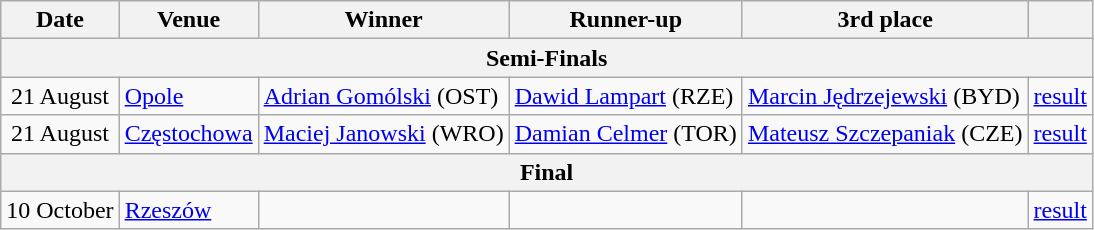<table class=wikitable>
<tr>
<th>Date</th>
<th>Venue</th>
<th>Winner</th>
<th>Runner-up</th>
<th>3rd place</th>
<th></th>
</tr>
<tr>
<th colspan=6>Semi-Finals</th>
</tr>
<tr>
<td align=center>21 August</td>
<td><a href='#'>Opole</a></td>
<td><a href='#'>Adrian Gomólski</a> (OST)</td>
<td><a href='#'>Dawid Lampart</a> (RZE)</td>
<td><a href='#'>Marcin Jędrzejewski</a> (BYD)</td>
<td align=center><a href='#'>result</a></td>
</tr>
<tr>
<td align=center>21 August</td>
<td><a href='#'>Częstochowa</a></td>
<td><a href='#'>Maciej Janowski</a> (WRO)</td>
<td><a href='#'>Damian Celmer</a> (TOR)</td>
<td><a href='#'>Mateusz Szczepaniak</a> (CZE)</td>
<td align=center><a href='#'>result</a></td>
</tr>
<tr>
<th colspan=6>Final</th>
</tr>
<tr>
<td align=center>10 October</td>
<td><a href='#'>Rzeszów</a></td>
<td></td>
<td></td>
<td></td>
<td align=center><a href='#'>result</a></td>
</tr>
</table>
